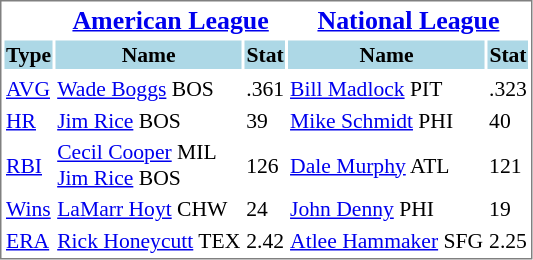<table cellpadding="1" style="width:auto;font-size: 90%; border: 1px solid gray;">
<tr align="center" style="font-size: larger;">
<td> </td>
<th colspan=2><a href='#'>American League</a></th>
<th colspan=2><a href='#'>National League</a></th>
</tr>
<tr style="background:lightblue;">
<th>Type</th>
<th>Name</th>
<th>Stat</th>
<th>Name</th>
<th>Stat</th>
</tr>
<tr align="center" style="vertical-align: middle;" style="background:lightblue;">
</tr>
<tr>
<td><a href='#'>AVG</a></td>
<td><a href='#'>Wade Boggs</a> BOS</td>
<td>.361</td>
<td><a href='#'>Bill Madlock</a> PIT</td>
<td>.323</td>
</tr>
<tr>
<td><a href='#'>HR</a></td>
<td><a href='#'>Jim Rice</a> BOS</td>
<td>39</td>
<td><a href='#'>Mike Schmidt</a> PHI</td>
<td>40</td>
</tr>
<tr>
<td><a href='#'>RBI</a></td>
<td><a href='#'>Cecil Cooper</a> MIL<br><a href='#'>Jim Rice</a> BOS</td>
<td>126</td>
<td><a href='#'>Dale Murphy</a> ATL</td>
<td>121</td>
</tr>
<tr>
<td><a href='#'>Wins</a></td>
<td><a href='#'>LaMarr Hoyt</a> CHW</td>
<td>24</td>
<td><a href='#'>John Denny</a> PHI</td>
<td>19</td>
</tr>
<tr>
<td><a href='#'>ERA</a></td>
<td><a href='#'>Rick Honeycutt</a> TEX</td>
<td>2.42</td>
<td><a href='#'>Atlee Hammaker</a> SFG</td>
<td>2.25</td>
</tr>
</table>
